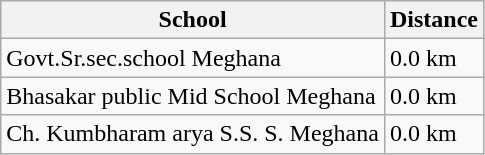<table class="wikitable">
<tr>
<th>School</th>
<th>Distance</th>
</tr>
<tr>
<td>Govt.Sr.sec.school Meghana</td>
<td>0.0 km</td>
</tr>
<tr>
<td>Bhasakar public Mid School Meghana</td>
<td>0.0 km</td>
</tr>
<tr>
<td>Ch. Kumbharam arya S.S. S. Meghana</td>
<td>0.0 km</td>
</tr>
</table>
